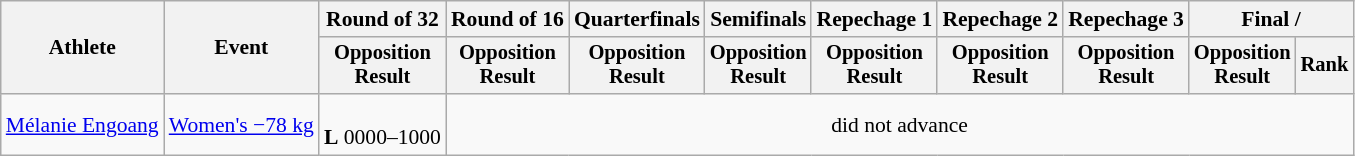<table class="wikitable" style="font-size:90%">
<tr>
<th rowspan="2">Athlete</th>
<th rowspan="2">Event</th>
<th>Round of 32</th>
<th>Round of 16</th>
<th>Quarterfinals</th>
<th>Semifinals</th>
<th>Repechage 1</th>
<th>Repechage 2</th>
<th>Repechage 3</th>
<th colspan=2>Final / </th>
</tr>
<tr style="font-size:95%">
<th>Opposition<br>Result</th>
<th>Opposition<br>Result</th>
<th>Opposition<br>Result</th>
<th>Opposition<br>Result</th>
<th>Opposition<br>Result</th>
<th>Opposition<br>Result</th>
<th>Opposition<br>Result</th>
<th>Opposition<br>Result</th>
<th>Rank</th>
</tr>
<tr align=center>
<td align=left><a href='#'>Mélanie Engoang</a></td>
<td align=left><a href='#'>Women's −78 kg</a></td>
<td><br><strong>L</strong> 0000–1000</td>
<td colspan=8>did not advance</td>
</tr>
</table>
